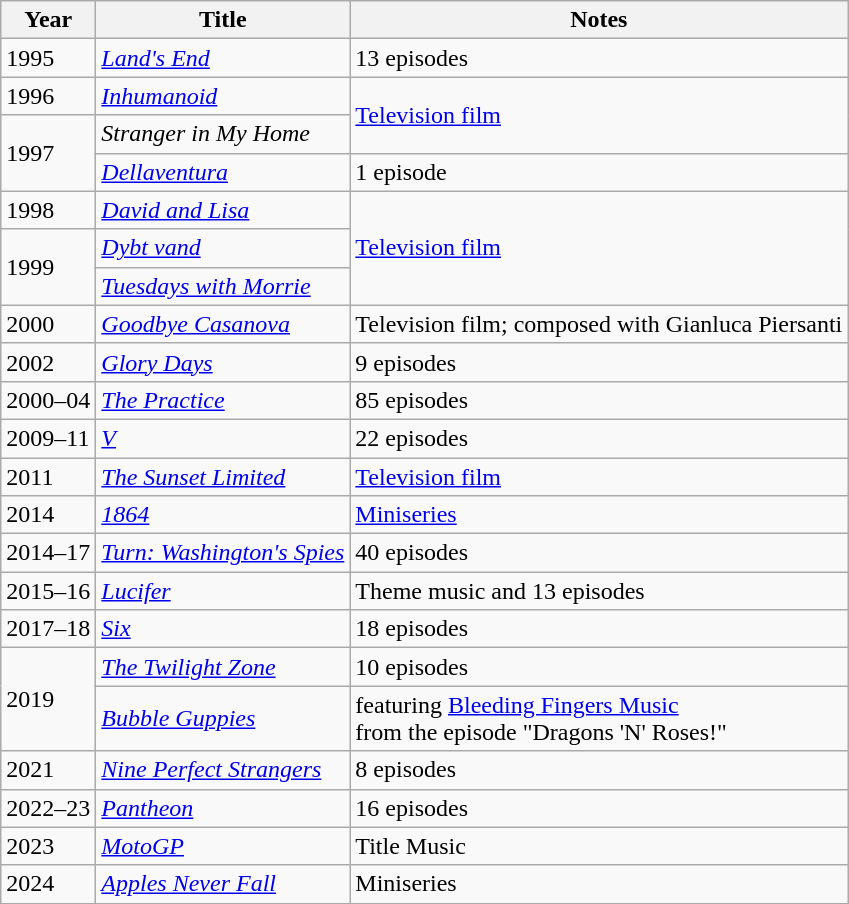<table class="wikitable sortable">
<tr>
<th>Year</th>
<th>Title</th>
<th class="unsortable">Notes</th>
</tr>
<tr>
<td>1995</td>
<td align="left"><a href='#'><em>Land's End</em></a></td>
<td>13 episodes</td>
</tr>
<tr>
<td>1996</td>
<td align="left"><em><a href='#'>Inhumanoid</a></em></td>
<td rowspan="2"><a href='#'>Television film</a></td>
</tr>
<tr>
<td rowspan="2">1997</td>
<td align="left"><em>Stranger in My Home</em></td>
</tr>
<tr>
<td align="left"><em><a href='#'>Dellaventura</a></em></td>
<td>1 episode</td>
</tr>
<tr>
<td>1998</td>
<td align="left"><em><a href='#'>David and Lisa</a></em></td>
<td rowspan="3"><a href='#'>Television film</a></td>
</tr>
<tr>
<td rowspan="2">1999</td>
<td align="left"><em><a href='#'>Dybt vand</a></em></td>
</tr>
<tr>
<td align="left"><a href='#'><em>Tuesdays with Morrie</em></a></td>
</tr>
<tr>
<td>2000</td>
<td><em><a href='#'>Goodbye Casanova</a></em></td>
<td>Television film; composed with Gianluca Piersanti</td>
</tr>
<tr>
<td>2002</td>
<td align="left"><a href='#'><em>Glory Days</em></a></td>
<td>9 episodes</td>
</tr>
<tr>
<td>2000–04</td>
<td><em><a href='#'>The Practice</a></em></td>
<td>85 episodes</td>
</tr>
<tr>
<td>2009–11</td>
<td align="left"><em><a href='#'>V</a></em></td>
<td>22 episodes</td>
</tr>
<tr>
<td>2011</td>
<td><a href='#'><em>The Sunset Limited</em></a></td>
<td><a href='#'>Television film</a></td>
</tr>
<tr>
<td>2014</td>
<td align="left"><em><a href='#'>1864</a></em></td>
<td><a href='#'>Miniseries</a></td>
</tr>
<tr>
<td>2014–17</td>
<td align="left"><em><a href='#'>Turn: Washington's Spies</a></em></td>
<td>40 episodes</td>
</tr>
<tr>
<td>2015–16</td>
<td><a href='#'><em>Lucifer</em></a></td>
<td>Theme music and 13 episodes</td>
</tr>
<tr>
<td>2017–18</td>
<td><em><a href='#'>Six</a></em></td>
<td>18 episodes</td>
</tr>
<tr>
<td rowspan="2">2019</td>
<td><a href='#'><em>The Twilight Zone</em></a></td>
<td>10 episodes</td>
</tr>
<tr>
<td><em><a href='#'>Bubble Guppies</a></em></td>
<td>featuring <a href='#'>Bleeding Fingers Music</a><br>from the episode "Dragons 'N' Roses!"</td>
</tr>
<tr>
<td>2021</td>
<td><a href='#'><em>Nine Perfect Strangers</em></a></td>
<td>8 episodes</td>
</tr>
<tr>
<td>2022–23</td>
<td><a href='#'><em>Pantheon</em></a></td>
<td>16 episodes</td>
</tr>
<tr>
<td>2023</td>
<td><em><a href='#'>MotoGP</a></em></td>
<td>Title Music</td>
</tr>
<tr>
<td>2024</td>
<td><em><a href='#'>Apples Never Fall</a></em></td>
<td>Miniseries</td>
</tr>
</table>
